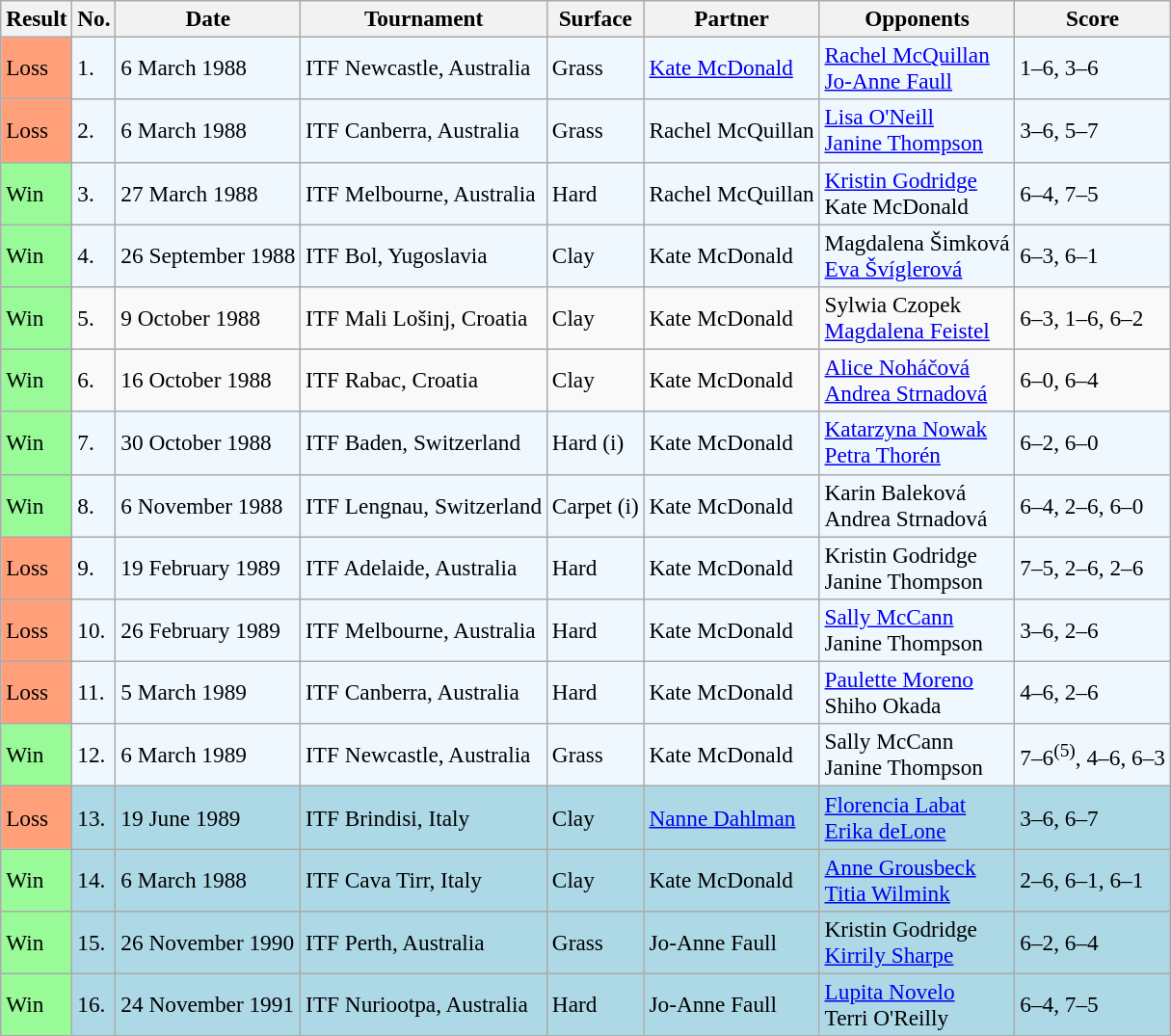<table class="sortable wikitable" style="font-size:97%;">
<tr>
<th>Result</th>
<th>No.</th>
<th>Date</th>
<th>Tournament</th>
<th>Surface</th>
<th>Partner</th>
<th>Opponents</th>
<th class="unsortable">Score</th>
</tr>
<tr bgcolor="#f0f8ff">
<td style="background:#ffa07a;">Loss</td>
<td>1.</td>
<td>6 March 1988</td>
<td>ITF Newcastle, Australia</td>
<td>Grass</td>
<td> <a href='#'>Kate McDonald</a></td>
<td> <a href='#'>Rachel McQuillan</a> <br>  <a href='#'>Jo-Anne Faull</a></td>
<td>1–6, 3–6</td>
</tr>
<tr bgcolor="#f0f8ff">
<td style="background:#ffa07a;">Loss</td>
<td>2.</td>
<td>6 March 1988</td>
<td>ITF Canberra, Australia</td>
<td>Grass</td>
<td> Rachel McQuillan</td>
<td> <a href='#'>Lisa O'Neill</a> <br>  <a href='#'>Janine Thompson</a></td>
<td>3–6, 5–7</td>
</tr>
<tr bgcolor="#f0f8ff">
<td style="background:#98fb98;">Win</td>
<td>3.</td>
<td>27 March 1988</td>
<td>ITF Melbourne, Australia</td>
<td>Hard</td>
<td> Rachel McQuillan</td>
<td> <a href='#'>Kristin Godridge</a> <br>  Kate McDonald</td>
<td>6–4, 7–5</td>
</tr>
<tr style="background:#f0f8ff;">
<td style="background:#98fb98;">Win</td>
<td>4.</td>
<td>26 September 1988</td>
<td>ITF Bol, Yugoslavia</td>
<td>Clay</td>
<td> Kate McDonald</td>
<td> Magdalena Šimková <br>  <a href='#'>Eva Švíglerová</a></td>
<td>6–3, 6–1</td>
</tr>
<tr>
<td style="background:#98fb98;">Win</td>
<td>5.</td>
<td>9 October 1988</td>
<td>ITF Mali Lošinj, Croatia</td>
<td>Clay</td>
<td> Kate McDonald</td>
<td> Sylwia Czopek <br>  <a href='#'>Magdalena Feistel</a></td>
<td>6–3, 1–6, 6–2</td>
</tr>
<tr>
<td style="background:#98fb98;">Win</td>
<td>6.</td>
<td>16 October 1988</td>
<td>ITF Rabac, Croatia</td>
<td>Clay</td>
<td> Kate McDonald</td>
<td> <a href='#'>Alice Noháčová</a> <br>  <a href='#'>Andrea Strnadová</a></td>
<td>6–0, 6–4</td>
</tr>
<tr bgcolor="#f0f8ff">
<td style="background:#98fb98;">Win</td>
<td>7.</td>
<td>30 October 1988</td>
<td>ITF Baden, Switzerland</td>
<td>Hard (i)</td>
<td> Kate McDonald</td>
<td> <a href='#'>Katarzyna Nowak</a> <br>  <a href='#'>Petra Thorén</a></td>
<td>6–2, 6–0</td>
</tr>
<tr bgcolor="#f0f8ff">
<td style="background:#98fb98;">Win</td>
<td>8.</td>
<td>6 November 1988</td>
<td>ITF Lengnau, Switzerland</td>
<td>Carpet (i)</td>
<td> Kate McDonald</td>
<td> Karin Baleková <br>  Andrea Strnadová</td>
<td>6–4, 2–6, 6–0</td>
</tr>
<tr bgcolor="#f0f8ff">
<td style="background:#ffa07a;">Loss</td>
<td>9.</td>
<td>19 February 1989</td>
<td>ITF Adelaide, Australia</td>
<td>Hard</td>
<td> Kate McDonald</td>
<td> Kristin Godridge <br>  Janine Thompson</td>
<td>7–5, 2–6, 2–6</td>
</tr>
<tr bgcolor="#f0f8ff">
<td style="background:#ffa07a;">Loss</td>
<td>10.</td>
<td>26 February 1989</td>
<td>ITF Melbourne, Australia</td>
<td>Hard</td>
<td> Kate McDonald</td>
<td> <a href='#'>Sally McCann</a> <br>  Janine Thompson</td>
<td>3–6, 2–6</td>
</tr>
<tr bgcolor="#f0f8ff">
<td style="background:#ffa07a;">Loss</td>
<td>11.</td>
<td>5 March 1989</td>
<td>ITF Canberra, Australia</td>
<td>Hard</td>
<td> Kate McDonald</td>
<td> <a href='#'>Paulette Moreno</a> <br>  Shiho Okada</td>
<td>4–6, 2–6</td>
</tr>
<tr bgcolor="#f0f8ff">
<td style="background:#98fb98;">Win</td>
<td>12.</td>
<td>6 March 1989</td>
<td>ITF Newcastle, Australia</td>
<td>Grass</td>
<td> Kate McDonald</td>
<td> Sally McCann <br>  Janine Thompson</td>
<td>7–6<sup>(5)</sup>, 4–6, 6–3</td>
</tr>
<tr bgcolor="lightblue">
<td style="background:#ffa07a;">Loss</td>
<td>13.</td>
<td>19 June 1989</td>
<td>ITF Brindisi, Italy</td>
<td>Clay</td>
<td> <a href='#'>Nanne Dahlman</a></td>
<td> <a href='#'>Florencia Labat</a> <br>  <a href='#'>Erika deLone</a></td>
<td>3–6, 6–7</td>
</tr>
<tr bgcolor="lightblue">
<td style="background:#98fb98;">Win</td>
<td>14.</td>
<td>6 March 1988</td>
<td>ITF Cava Tirr, Italy</td>
<td>Clay</td>
<td> Kate McDonald</td>
<td> <a href='#'>Anne Grousbeck</a> <br>  <a href='#'>Titia Wilmink</a></td>
<td>2–6, 6–1, 6–1</td>
</tr>
<tr bgcolor="lightblue">
<td style="background:#98fb98;">Win</td>
<td>15.</td>
<td>26 November 1990</td>
<td>ITF Perth, Australia</td>
<td>Grass</td>
<td> Jo-Anne Faull</td>
<td> Kristin Godridge <br>  <a href='#'>Kirrily Sharpe</a></td>
<td>6–2, 6–4</td>
</tr>
<tr bgcolor="lightblue">
<td style="background:#98fb98;">Win</td>
<td>16.</td>
<td>24 November 1991</td>
<td>ITF Nuriootpa, Australia</td>
<td>Hard</td>
<td> Jo-Anne Faull</td>
<td> <a href='#'>Lupita Novelo</a> <br>  Terri O'Reilly</td>
<td>6–4, 7–5</td>
</tr>
</table>
